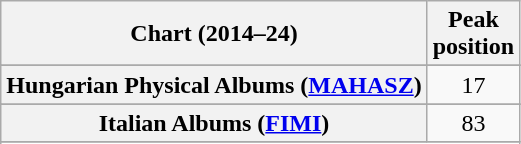<table class="wikitable sortable plainrowheaders" style="text-align:center;">
<tr>
<th scope="col">Chart (2014–24)</th>
<th scope="col">Peak<br>position</th>
</tr>
<tr>
</tr>
<tr>
</tr>
<tr>
</tr>
<tr>
</tr>
<tr>
</tr>
<tr>
</tr>
<tr>
</tr>
<tr>
</tr>
<tr>
</tr>
<tr>
</tr>
<tr>
<th scope="row">Hungarian Physical Albums (<a href='#'>MAHASZ</a>)</th>
<td>17</td>
</tr>
<tr>
</tr>
<tr>
<th scope="row">Italian Albums (<a href='#'>FIMI</a>)</th>
<td>83</td>
</tr>
<tr>
</tr>
<tr>
</tr>
<tr>
</tr>
<tr>
</tr>
<tr>
</tr>
<tr>
</tr>
<tr>
</tr>
<tr>
</tr>
<tr>
</tr>
</table>
